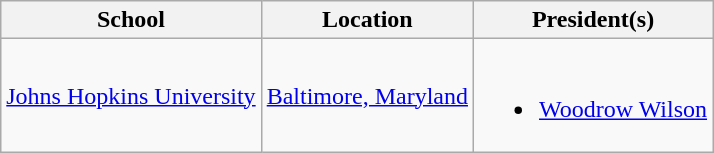<table class="wikitable">
<tr>
<th>School</th>
<th>Location</th>
<th>President(s)</th>
</tr>
<tr>
<td nowrap><a href='#'>Johns Hopkins University</a></td>
<td><a href='#'>Baltimore, Maryland</a></td>
<td><br><ul><li><a href='#'>Woodrow Wilson</a></li></ul></td>
</tr>
</table>
